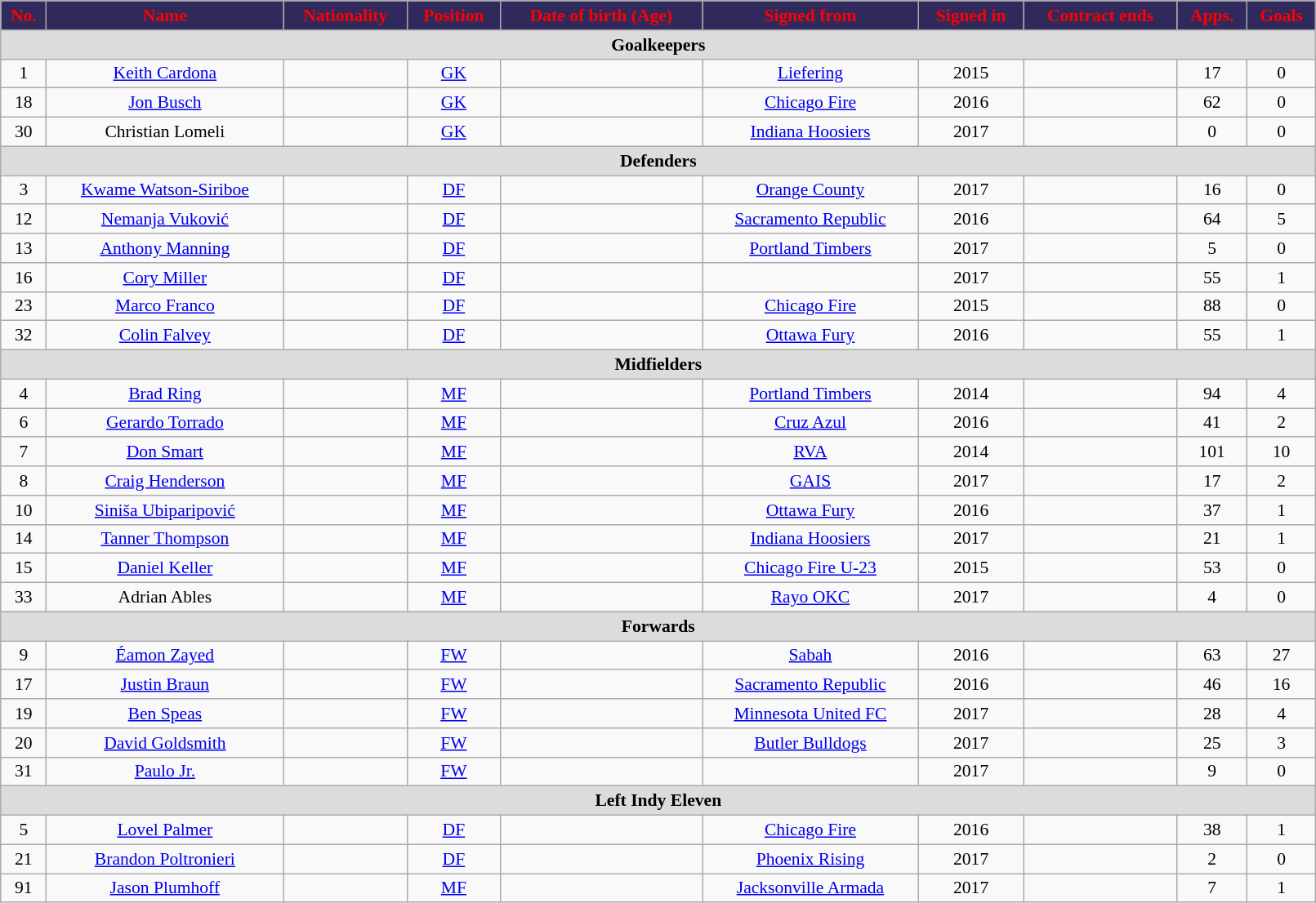<table class="wikitable"  style="text-align:center; font-size:90%; width:85%;">
<tr>
<th style="background:#30295c; color:red; text-align:center;">No.</th>
<th style="background:#30295c; color:red; text-align:center;">Name</th>
<th style="background:#30295c; color:red; text-align:center;">Nationality</th>
<th style="background:#30295c; color:red; text-align:center;">Position</th>
<th style="background:#30295c; color:red; text-align:center;">Date of birth (Age)</th>
<th style="background:#30295c; color:red; text-align:center;">Signed from</th>
<th style="background:#30295c; color:red; text-align:center;">Signed in</th>
<th style="background:#30295c; color:red; text-align:center;">Contract ends</th>
<th style="background:#30295c; color:red; text-align:center;">Apps.</th>
<th style="background:#30295c; color:red; text-align:center;">Goals</th>
</tr>
<tr>
<th colspan="11"  style="background:#dcdcdc; text-align:center;">Goalkeepers</th>
</tr>
<tr>
<td>1</td>
<td><a href='#'>Keith Cardona</a></td>
<td></td>
<td><a href='#'>GK</a></td>
<td></td>
<td> <a href='#'>Liefering</a></td>
<td>2015</td>
<td></td>
<td>17</td>
<td>0</td>
</tr>
<tr>
<td>18</td>
<td><a href='#'>Jon Busch</a></td>
<td></td>
<td><a href='#'>GK</a></td>
<td></td>
<td><a href='#'>Chicago Fire</a></td>
<td>2016</td>
<td></td>
<td>62</td>
<td>0</td>
</tr>
<tr>
<td>30</td>
<td>Christian Lomeli</td>
<td></td>
<td><a href='#'>GK</a></td>
<td></td>
<td><a href='#'>Indiana Hoosiers</a></td>
<td>2017</td>
<td></td>
<td>0</td>
<td>0</td>
</tr>
<tr>
<th colspan="11"  style="background:#dcdcdc; text-align:center;">Defenders</th>
</tr>
<tr>
<td>3</td>
<td><a href='#'>Kwame Watson-Siriboe</a></td>
<td></td>
<td><a href='#'>DF</a></td>
<td></td>
<td><a href='#'>Orange County</a></td>
<td>2017</td>
<td></td>
<td>16</td>
<td>0</td>
</tr>
<tr>
<td>12</td>
<td><a href='#'>Nemanja Vuković</a></td>
<td></td>
<td><a href='#'>DF</a></td>
<td></td>
<td><a href='#'>Sacramento Republic</a></td>
<td>2016</td>
<td></td>
<td>64</td>
<td>5</td>
</tr>
<tr>
<td>13</td>
<td><a href='#'>Anthony Manning</a></td>
<td></td>
<td><a href='#'>DF</a></td>
<td></td>
<td><a href='#'>Portland Timbers</a></td>
<td>2017</td>
<td></td>
<td>5</td>
<td>0</td>
</tr>
<tr>
<td>16</td>
<td><a href='#'>Cory Miller</a></td>
<td></td>
<td><a href='#'>DF</a></td>
<td></td>
<td></td>
<td>2017</td>
<td></td>
<td>55</td>
<td>1</td>
</tr>
<tr>
<td>23</td>
<td><a href='#'>Marco Franco</a></td>
<td></td>
<td><a href='#'>DF</a></td>
<td></td>
<td><a href='#'>Chicago Fire</a></td>
<td>2015</td>
<td></td>
<td>88</td>
<td>0</td>
</tr>
<tr>
<td>32</td>
<td><a href='#'>Colin Falvey</a></td>
<td></td>
<td><a href='#'>DF</a></td>
<td></td>
<td><a href='#'>Ottawa Fury</a></td>
<td>2016</td>
<td></td>
<td>55</td>
<td>1</td>
</tr>
<tr>
<th colspan="11"  style="background:#dcdcdc; text-align:center;">Midfielders</th>
</tr>
<tr>
<td>4</td>
<td><a href='#'>Brad Ring</a></td>
<td></td>
<td><a href='#'>MF</a></td>
<td></td>
<td><a href='#'>Portland Timbers</a></td>
<td>2014</td>
<td></td>
<td>94</td>
<td>4</td>
</tr>
<tr>
<td>6</td>
<td><a href='#'>Gerardo Torrado</a></td>
<td></td>
<td><a href='#'>MF</a></td>
<td></td>
<td> <a href='#'>Cruz Azul</a></td>
<td>2016</td>
<td></td>
<td>41</td>
<td>2</td>
</tr>
<tr>
<td>7</td>
<td><a href='#'>Don Smart</a></td>
<td></td>
<td><a href='#'>MF</a></td>
<td></td>
<td><a href='#'>RVA</a></td>
<td>2014</td>
<td></td>
<td>101</td>
<td>10</td>
</tr>
<tr>
<td>8</td>
<td><a href='#'>Craig Henderson</a></td>
<td></td>
<td><a href='#'>MF</a></td>
<td></td>
<td><a href='#'>GAIS</a></td>
<td>2017</td>
<td></td>
<td>17</td>
<td>2</td>
</tr>
<tr>
<td>10</td>
<td><a href='#'>Siniša Ubiparipović</a></td>
<td></td>
<td><a href='#'>MF</a></td>
<td></td>
<td><a href='#'>Ottawa Fury</a></td>
<td>2016</td>
<td></td>
<td>37</td>
<td>1</td>
</tr>
<tr>
<td>14</td>
<td><a href='#'>Tanner Thompson</a></td>
<td></td>
<td><a href='#'>MF</a></td>
<td></td>
<td><a href='#'>Indiana Hoosiers</a></td>
<td>2017</td>
<td></td>
<td>21</td>
<td>1</td>
</tr>
<tr>
<td>15</td>
<td><a href='#'>Daniel Keller</a></td>
<td></td>
<td><a href='#'>MF</a></td>
<td></td>
<td><a href='#'>Chicago Fire U-23</a></td>
<td>2015</td>
<td></td>
<td>53</td>
<td>0</td>
</tr>
<tr>
<td>33</td>
<td>Adrian Ables</td>
<td></td>
<td><a href='#'>MF</a></td>
<td></td>
<td><a href='#'>Rayo OKC</a></td>
<td>2017</td>
<td></td>
<td>4</td>
<td>0</td>
</tr>
<tr>
<th colspan="11"  style="background:#dcdcdc; text-align:center;">Forwards</th>
</tr>
<tr>
<td>9</td>
<td><a href='#'>Éamon Zayed</a></td>
<td></td>
<td><a href='#'>FW</a></td>
<td></td>
<td> <a href='#'>Sabah</a></td>
<td>2016</td>
<td></td>
<td>63</td>
<td>27</td>
</tr>
<tr>
<td>17</td>
<td><a href='#'>Justin Braun</a></td>
<td></td>
<td><a href='#'>FW</a></td>
<td></td>
<td><a href='#'>Sacramento Republic</a></td>
<td>2016</td>
<td></td>
<td>46</td>
<td>16</td>
</tr>
<tr>
<td>19</td>
<td><a href='#'>Ben Speas</a></td>
<td></td>
<td><a href='#'>FW</a></td>
<td></td>
<td><a href='#'>Minnesota United FC</a></td>
<td>2017</td>
<td></td>
<td>28</td>
<td>4</td>
</tr>
<tr>
<td>20</td>
<td><a href='#'>David Goldsmith</a></td>
<td></td>
<td><a href='#'>FW</a></td>
<td></td>
<td><a href='#'>Butler Bulldogs</a></td>
<td>2017</td>
<td></td>
<td>25</td>
<td>3</td>
</tr>
<tr>
<td>31</td>
<td><a href='#'>Paulo Jr.</a></td>
<td></td>
<td><a href='#'>FW</a></td>
<td></td>
<td></td>
<td>2017</td>
<td></td>
<td>9</td>
<td>0</td>
</tr>
<tr>
<th colspan="11"  style="background:#dcdcdc; text-align:center;">Left Indy Eleven</th>
</tr>
<tr>
<td>5</td>
<td><a href='#'>Lovel Palmer</a></td>
<td></td>
<td><a href='#'>DF</a></td>
<td></td>
<td><a href='#'>Chicago Fire</a></td>
<td>2016</td>
<td></td>
<td>38</td>
<td>1</td>
</tr>
<tr>
<td>21</td>
<td><a href='#'>Brandon Poltronieri</a></td>
<td></td>
<td><a href='#'>DF</a></td>
<td></td>
<td><a href='#'>Phoenix Rising</a></td>
<td>2017</td>
<td></td>
<td>2</td>
<td>0</td>
</tr>
<tr>
<td>91</td>
<td><a href='#'>Jason Plumhoff</a></td>
<td></td>
<td><a href='#'>MF</a></td>
<td></td>
<td><a href='#'>Jacksonville Armada</a></td>
<td>2017</td>
<td></td>
<td>7</td>
<td>1</td>
</tr>
</table>
